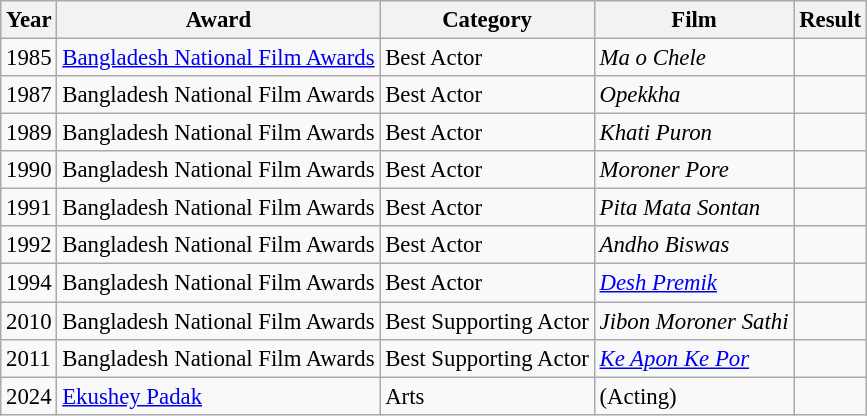<table class="wikitable" style="font-size: 95%;">
<tr>
<th>Year</th>
<th>Award</th>
<th>Category</th>
<th>Film</th>
<th>Result</th>
</tr>
<tr>
<td>1985</td>
<td><a href='#'>Bangladesh National Film Awards</a></td>
<td>Best Actor</td>
<td><em>Ma o Chele</em></td>
<td></td>
</tr>
<tr>
<td>1987</td>
<td>Bangladesh National Film Awards</td>
<td>Best Actor</td>
<td><em>Opekkha</em></td>
<td></td>
</tr>
<tr>
<td>1989</td>
<td>Bangladesh National Film Awards</td>
<td>Best Actor</td>
<td><em>Khati Puron</em></td>
<td></td>
</tr>
<tr>
<td>1990</td>
<td>Bangladesh National Film Awards</td>
<td>Best Actor</td>
<td><em>Moroner Pore</em></td>
<td></td>
</tr>
<tr>
<td>1991</td>
<td>Bangladesh National Film Awards</td>
<td>Best Actor</td>
<td><em>Pita Mata Sontan</em></td>
<td></td>
</tr>
<tr>
<td>1992</td>
<td>Bangladesh National Film Awards</td>
<td>Best Actor</td>
<td><em>Andho Biswas</em></td>
<td></td>
</tr>
<tr>
<td>1994</td>
<td>Bangladesh National Film Awards</td>
<td>Best Actor</td>
<td><em><a href='#'>Desh Premik</a></em></td>
<td></td>
</tr>
<tr>
<td>2010</td>
<td>Bangladesh National Film Awards</td>
<td>Best Supporting Actor</td>
<td><em>Jibon Moroner Sathi</em></td>
<td></td>
</tr>
<tr>
<td>2011</td>
<td>Bangladesh National Film Awards</td>
<td>Best Supporting Actor</td>
<td><em><a href='#'>Ke Apon Ke Por</a></em></td>
<td></td>
</tr>
<tr>
<td>2024</td>
<td><a href='#'>Ekushey Padak</a></td>
<td>Arts</td>
<td>(Acting)</td>
<td></td>
</tr>
</table>
